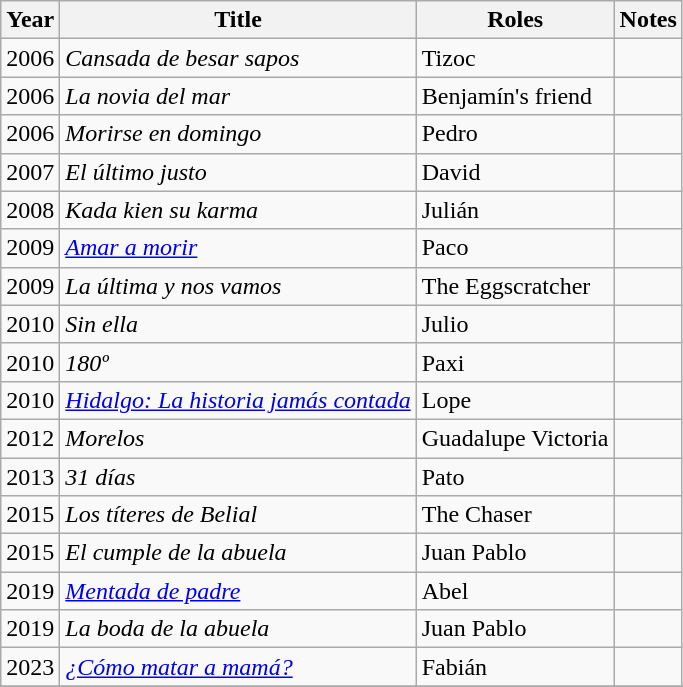<table class="wikitable sortable">
<tr>
<th>Year</th>
<th>Title</th>
<th>Roles</th>
<th>Notes</th>
</tr>
<tr>
<td>2006</td>
<td><em>Cansada de besar sapos</em></td>
<td>Tizoc</td>
<td></td>
</tr>
<tr>
<td>2006</td>
<td><em>La novia del mar</em></td>
<td>Benjamín's friend</td>
<td></td>
</tr>
<tr>
<td>2006</td>
<td><em>Morirse en domingo</em></td>
<td>Pedro</td>
<td></td>
</tr>
<tr>
<td>2007</td>
<td><em>El último justo</em></td>
<td>David</td>
<td></td>
</tr>
<tr>
<td>2008</td>
<td><em>Kada kien su karma</em></td>
<td>Julián</td>
<td></td>
</tr>
<tr>
<td>2009</td>
<td><em><a href='#'>Amar a morir</a></em></td>
<td>Paco</td>
<td></td>
</tr>
<tr>
<td>2009</td>
<td><em>La última y nos vamos</em></td>
<td>The Eggscratcher</td>
<td></td>
</tr>
<tr>
<td>2010</td>
<td><em>Sin ella</em></td>
<td>Julio</td>
<td></td>
</tr>
<tr>
<td>2010</td>
<td><em>180º</em></td>
<td>Paxi</td>
<td></td>
</tr>
<tr>
<td>2010</td>
<td><em><a href='#'>Hidalgo: La historia jamás contada</a></em></td>
<td>Lope</td>
<td></td>
</tr>
<tr>
<td>2012</td>
<td><em>Morelos</em></td>
<td>Guadalupe Victoria</td>
<td></td>
</tr>
<tr>
<td>2013</td>
<td><em>31 días</em></td>
<td>Pato</td>
<td></td>
</tr>
<tr>
<td>2015</td>
<td><em>Los títeres de Belial</em></td>
<td>The Chaser</td>
<td></td>
</tr>
<tr>
<td>2015</td>
<td><em>El cumple de la abuela</em></td>
<td>Juan Pablo</td>
<td></td>
</tr>
<tr>
<td>2019</td>
<td><em><a href='#'>Mentada de padre</a></em></td>
<td>Abel</td>
<td></td>
</tr>
<tr>
<td>2019</td>
<td><em>La boda de la abuela</em></td>
<td>Juan Pablo</td>
<td></td>
</tr>
<tr>
<td>2023</td>
<td><em><a href='#'>¿Cómo matar a mamá?</a></em></td>
<td>Fabián</td>
<td></td>
</tr>
<tr>
</tr>
</table>
